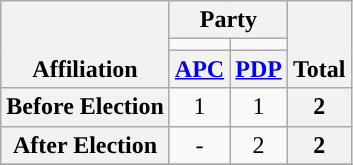<table class=wikitable style="text-align:center">
<tr style="vertical-align:bottom;">
<th rowspan=3>Affiliation</th>
<th colspan=2>Party</th>
<th rowspan=3>Total</th>
</tr>
<tr>
<td style="background-color:"></td>
<td style="background-color:"></td>
</tr>
<tr>
<th><a href='#'>APC</a></th>
<th><a href='#'>PDP</a></th>
</tr>
<tr>
<th>Before Election</th>
<td>1</td>
<td>1</td>
<th>2</th>
</tr>
<tr>
<th>After Election</th>
<td>-</td>
<td>2</td>
<th>2</th>
</tr>
<tr>
</tr>
</table>
